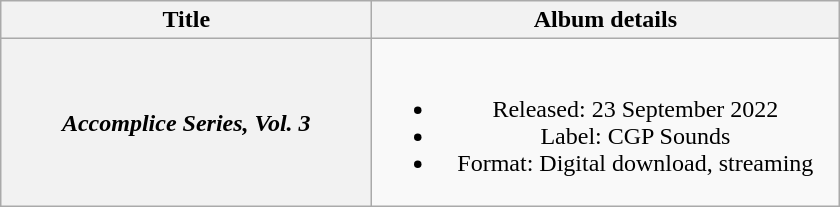<table class="wikitable plainrowheaders" style="text-align:center">
<tr>
<th scope="col" style="width:15em;">Title</th>
<th scope="col" style="width:19em;">Album details</th>
</tr>
<tr>
<th scope="row"><em>Accomplice Series, Vol. 3</em><br></th>
<td><br><ul><li>Released: 23 September 2022</li><li>Label: CGP Sounds</li><li>Format: Digital download, streaming</li></ul></td>
</tr>
</table>
